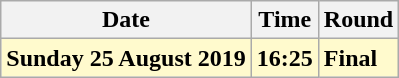<table class="wikitable">
<tr>
<th>Date</th>
<th>Time</th>
<th>Round</th>
</tr>
<tr>
<td style=background:lemonchiffon><strong>Sunday 25 August 2019</strong></td>
<td style=background:lemonchiffon><strong>16:25</strong></td>
<td style=background:lemonchiffon><strong>Final</strong></td>
</tr>
</table>
